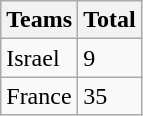<table class="wikitable">
<tr>
<th>Teams</th>
<th>Total</th>
</tr>
<tr>
<td>Israel</td>
<td>9</td>
</tr>
<tr>
<td>France</td>
<td>35</td>
</tr>
</table>
